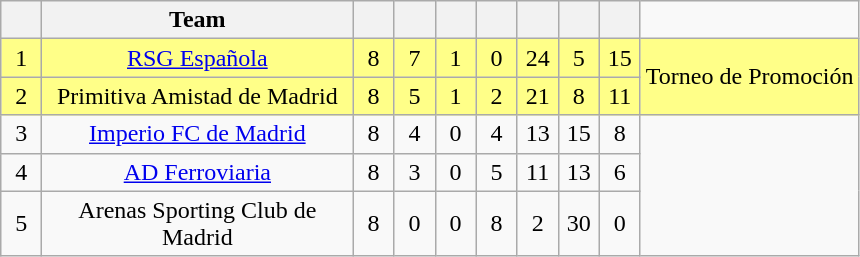<table class="wikitable sortable" style="text-align: center;">
<tr>
<th width="20"></th>
<th width="200">Team</th>
<th width="20"></th>
<th width="20"></th>
<th width="20"></th>
<th width="20"></th>
<th width="20"></th>
<th width="20"></th>
<th width="20"></th>
</tr>
<tr ! style="background:#ffff88;">
<td>1</td>
<td><a href='#'>RSG Española</a></td>
<td>8</td>
<td>7</td>
<td>1</td>
<td>0</td>
<td>24</td>
<td>5</td>
<td>15</td>
<td rowspan=2>Torneo de Promoción</td>
</tr>
<tr ! style="background:#ffff88;">
<td>2</td>
<td>Primitiva Amistad de Madrid</td>
<td>8</td>
<td>5</td>
<td>1</td>
<td>2</td>
<td>21</td>
<td>8</td>
<td>11</td>
</tr>
<tr>
<td>3</td>
<td><a href='#'>Imperio FC de Madrid</a></td>
<td>8</td>
<td>4</td>
<td>0</td>
<td>4</td>
<td>13</td>
<td>15</td>
<td>8</td>
</tr>
<tr>
<td>4</td>
<td><a href='#'>AD Ferroviaria</a></td>
<td>8</td>
<td>3</td>
<td>0</td>
<td>5</td>
<td>11</td>
<td>13</td>
<td>6</td>
</tr>
<tr>
<td>5</td>
<td>Arenas Sporting Club de Madrid</td>
<td>8</td>
<td>0</td>
<td>0</td>
<td>8</td>
<td>2</td>
<td>30</td>
<td>0</td>
</tr>
</table>
